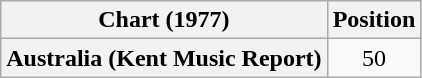<table class="wikitable sortable plainrowheaders">
<tr>
<th>Chart (1977)</th>
<th>Position</th>
</tr>
<tr>
<th scope="row">Australia (Kent Music Report)</th>
<td align="center">50</td>
</tr>
</table>
